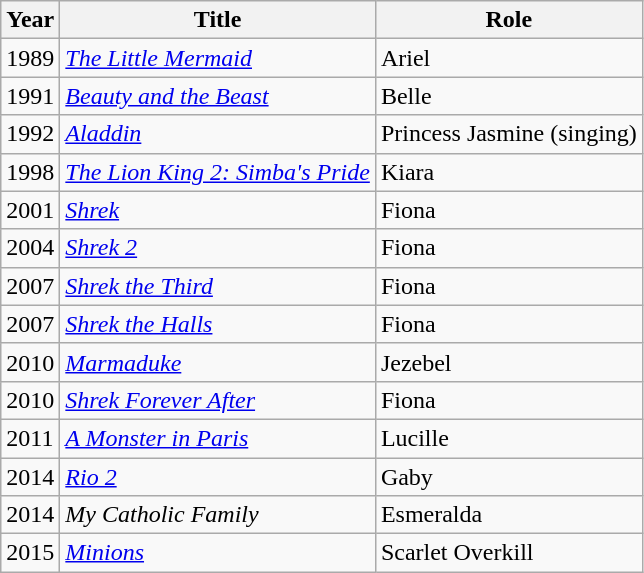<table class="wikitable sortable">
<tr>
<th>Year</th>
<th>Title</th>
<th>Role</th>
</tr>
<tr>
<td>1989</td>
<td><em><a href='#'>The Little Mermaid</a></em></td>
<td>Ariel</td>
</tr>
<tr>
<td>1991</td>
<td><em><a href='#'>Beauty and the Beast</a></em></td>
<td>Belle</td>
</tr>
<tr>
<td>1992</td>
<td><em><a href='#'>Aladdin</a></em></td>
<td>Princess Jasmine (singing)</td>
</tr>
<tr>
<td>1998</td>
<td><em><a href='#'>The Lion King 2: Simba's Pride</a></em></td>
<td>Kiara</td>
</tr>
<tr>
<td>2001</td>
<td><em><a href='#'>Shrek</a></em></td>
<td>Fiona</td>
</tr>
<tr>
<td>2004</td>
<td><em><a href='#'>Shrek 2</a></em></td>
<td>Fiona</td>
</tr>
<tr>
<td>2007</td>
<td><em><a href='#'>Shrek the Third</a></em></td>
<td>Fiona</td>
</tr>
<tr>
<td>2007</td>
<td><em><a href='#'>Shrek the Halls</a></em></td>
<td>Fiona</td>
</tr>
<tr>
<td>2010</td>
<td><em><a href='#'>Marmaduke</a></em></td>
<td>Jezebel</td>
</tr>
<tr>
<td>2010</td>
<td><em><a href='#'>Shrek Forever After</a></em></td>
<td>Fiona</td>
</tr>
<tr>
<td>2011</td>
<td><em><a href='#'>A Monster in Paris</a></em></td>
<td>Lucille</td>
</tr>
<tr>
<td>2014</td>
<td><em><a href='#'>Rio 2</a></em></td>
<td>Gaby</td>
</tr>
<tr>
<td>2014</td>
<td><em>My Catholic Family</em></td>
<td>Esmeralda</td>
</tr>
<tr>
<td>2015</td>
<td><em><a href='#'>Minions</a></em></td>
<td>Scarlet Overkill</td>
</tr>
</table>
